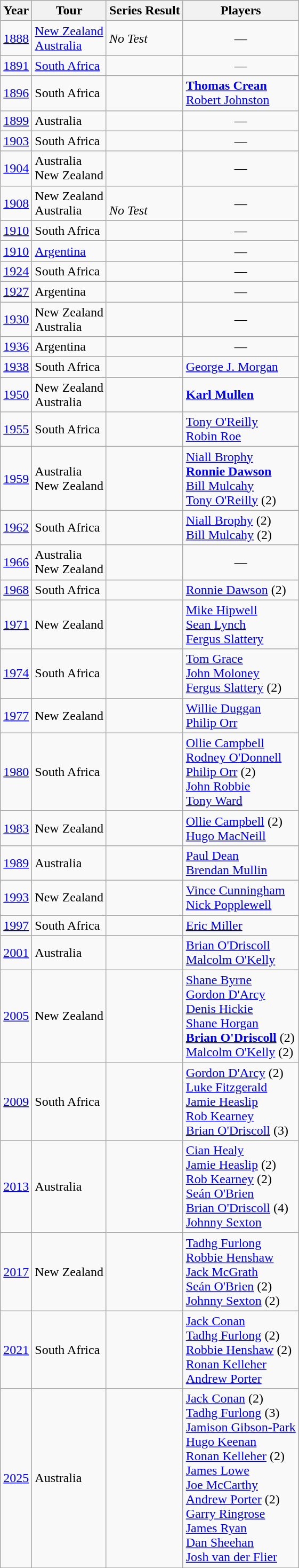<table class="wikitable">
<tr>
<th>Year</th>
<th>Tour</th>
<th>Series Result</th>
<th>Players</th>
</tr>
<tr>
<td><a href='#'>1888</a></td>
<td> <a href='#'>New Zealand</a><br> <a href='#'>Australia</a></td>
<td><em>No Test</em></td>
<td align=center>—</td>
</tr>
<tr>
<td><a href='#'>1891</a></td>
<td> <a href='#'>South Africa</a></td>
<td></td>
<td align=center>—</td>
</tr>
<tr>
<td><a href='#'>1896</a></td>
<td>South Africa</td>
<td></td>
<td><strong><a href='#'>Thomas Crean</a></strong><br><a href='#'>Robert Johnston</a></td>
</tr>
<tr>
<td><a href='#'>1899</a></td>
<td>Australia</td>
<td></td>
<td align=center>—</td>
</tr>
<tr>
<td><a href='#'>1903</a></td>
<td>South Africa</td>
<td></td>
<td align=center>—</td>
</tr>
<tr>
<td><a href='#'>1904</a></td>
<td>Australia<br>New Zealand</td>
<td> <br></td>
<td align=center>—</td>
</tr>
<tr>
<td><a href='#'>1908</a></td>
<td>New Zealand<br>Australia</td>
<td> <br><em>No Test</em></td>
<td align=center>—</td>
</tr>
<tr>
<td><a href='#'>1910</a></td>
<td>South Africa</td>
<td></td>
<td align=center>—</td>
</tr>
<tr>
<td><a href='#'>1910</a></td>
<td> <a href='#'>Argentina</a></td>
<td></td>
<td align=center>—</td>
</tr>
<tr>
<td><a href='#'>1924</a></td>
<td>South Africa</td>
<td></td>
<td align=center>—</td>
</tr>
<tr>
<td><a href='#'>1927</a></td>
<td>Argentina</td>
<td></td>
<td align=center>—</td>
</tr>
<tr>
<td><a href='#'>1930</a></td>
<td>New Zealand<br>Australia</td>
<td> <br></td>
<td align=center>—</td>
</tr>
<tr>
<td><a href='#'>1936</a></td>
<td>Argentina</td>
<td></td>
<td align=center>—</td>
</tr>
<tr>
<td><a href='#'>1938</a></td>
<td>South Africa</td>
<td></td>
<td><a href='#'>George J. Morgan</a></td>
</tr>
<tr>
<td><a href='#'>1950</a></td>
<td>New Zealand<br>Australia</td>
<td> <br></td>
<td><strong><a href='#'>Karl Mullen</a></strong></td>
</tr>
<tr>
<td><a href='#'>1955</a></td>
<td>South Africa</td>
<td></td>
<td><a href='#'>Tony O'Reilly</a><br><a href='#'>Robin Roe</a></td>
</tr>
<tr>
<td><a href='#'>1959</a></td>
<td>Australia<br>New Zealand</td>
<td> <br></td>
<td><a href='#'>Niall Brophy</a><br><strong><a href='#'>Ronnie Dawson</a></strong><br><a href='#'>Bill Mulcahy</a><br><a href='#'>Tony O'Reilly</a> (2)</td>
</tr>
<tr>
<td><a href='#'>1962</a></td>
<td>South Africa</td>
<td></td>
<td><a href='#'>Niall Brophy</a> (2)<br><a href='#'>Bill Mulcahy</a> (2)</td>
</tr>
<tr>
<td><a href='#'>1966</a></td>
<td>Australia<br>New Zealand</td>
<td> <br></td>
<td align=center>—</td>
</tr>
<tr>
<td><a href='#'>1968</a></td>
<td>South Africa</td>
<td></td>
<td><a href='#'>Ronnie Dawson</a> (2)</td>
</tr>
<tr>
<td><a href='#'>1971</a></td>
<td>New Zealand</td>
<td></td>
<td><a href='#'>Mike Hipwell</a><br><a href='#'>Sean Lynch</a><br><a href='#'>Fergus Slattery</a></td>
</tr>
<tr>
<td><a href='#'>1974</a></td>
<td>South Africa</td>
<td></td>
<td><a href='#'>Tom Grace</a><br><a href='#'>John Moloney</a><br><a href='#'>Fergus Slattery</a> (2)</td>
</tr>
<tr>
<td><a href='#'>1977</a></td>
<td>New Zealand</td>
<td></td>
<td><a href='#'>Willie Duggan</a><br><a href='#'>Philip Orr</a></td>
</tr>
<tr>
<td><a href='#'>1980</a></td>
<td>South Africa</td>
<td></td>
<td><a href='#'>Ollie Campbell</a><br><a href='#'>Rodney O'Donnell</a><br><a href='#'>Philip Orr</a> (2)<br><a href='#'>John Robbie</a><br><a href='#'>Tony Ward</a></td>
</tr>
<tr>
<td><a href='#'>1983</a></td>
<td>New Zealand</td>
<td></td>
<td><a href='#'>Ollie Campbell</a> (2)<br><a href='#'>Hugo MacNeill</a></td>
</tr>
<tr>
<td><a href='#'>1989</a></td>
<td>Australia</td>
<td></td>
<td><a href='#'>Paul Dean</a><br><a href='#'>Brendan Mullin</a></td>
</tr>
<tr>
<td><a href='#'>1993</a></td>
<td>New Zealand</td>
<td></td>
<td><a href='#'>Vince Cunningham</a><br><a href='#'>Nick Popplewell</a></td>
</tr>
<tr>
<td><a href='#'>1997</a></td>
<td>South Africa</td>
<td></td>
<td><a href='#'>Eric Miller</a></td>
</tr>
<tr>
<td><a href='#'>2001</a></td>
<td>Australia</td>
<td></td>
<td><a href='#'>Brian O'Driscoll</a><br><a href='#'>Malcolm O'Kelly</a></td>
</tr>
<tr>
<td><a href='#'>2005</a></td>
<td>New Zealand</td>
<td></td>
<td><a href='#'>Shane Byrne</a><br><a href='#'>Gordon D'Arcy</a><br><a href='#'>Denis Hickie</a><br><a href='#'>Shane Horgan</a><br><strong><a href='#'>Brian O'Driscoll</a></strong> (2)<br><a href='#'>Malcolm O'Kelly</a> (2)</td>
</tr>
<tr>
<td><a href='#'>2009</a></td>
<td>South Africa</td>
<td></td>
<td><a href='#'>Gordon D'Arcy</a> (2)<br><a href='#'>Luke Fitzgerald</a><br><a href='#'>Jamie Heaslip</a><br><a href='#'>Rob Kearney</a><br><a href='#'>Brian O'Driscoll</a> (3)</td>
</tr>
<tr>
<td><a href='#'>2013</a></td>
<td>Australia</td>
<td></td>
<td><a href='#'>Cian Healy</a><br><a href='#'>Jamie Heaslip</a> (2)<br><a href='#'>Rob Kearney</a> (2)<br><a href='#'>Seán O'Brien</a><br><a href='#'>Brian O'Driscoll</a> (4)<br><a href='#'>Johnny Sexton</a></td>
</tr>
<tr>
<td><a href='#'>2017</a></td>
<td>New Zealand</td>
<td></td>
<td><a href='#'>Tadhg Furlong</a><br><a href='#'>Robbie Henshaw</a><br><a href='#'>Jack McGrath</a><br><a href='#'>Seán O'Brien</a> (2)<br><a href='#'>Johnny Sexton</a> (2)</td>
</tr>
<tr>
<td><a href='#'>2021</a></td>
<td>South Africa</td>
<td></td>
<td><a href='#'>Jack Conan</a><br><a href='#'>Tadhg Furlong</a> (2)<br><a href='#'>Robbie Henshaw</a> (2)<br> <a href='#'>Ronan Kelleher</a> <br> <a href='#'>Andrew Porter</a></td>
</tr>
<tr>
<td><a href='#'>2025</a></td>
<td>Australia</td>
<td></td>
<td><a href='#'>Jack Conan</a> (2)<br><a href='#'>Tadhg Furlong</a> (3)<br> <a href='#'>Jamison Gibson-Park</a> <br> <a href='#'>Hugo Keenan</a><br> <a href='#'>Ronan Kelleher</a> (2) <br> <a href='#'>James Lowe</a> <br> <a href='#'>Joe McCarthy</a><br> <a href='#'>Andrew Porter</a> (2) <br> <a href='#'>Garry Ringrose</a> <br> <a href='#'>James Ryan</a> <br> <a href='#'>Dan Sheehan</a> <br> <a href='#'>Josh van der Flier</a></td>
</tr>
<tr>
</tr>
</table>
